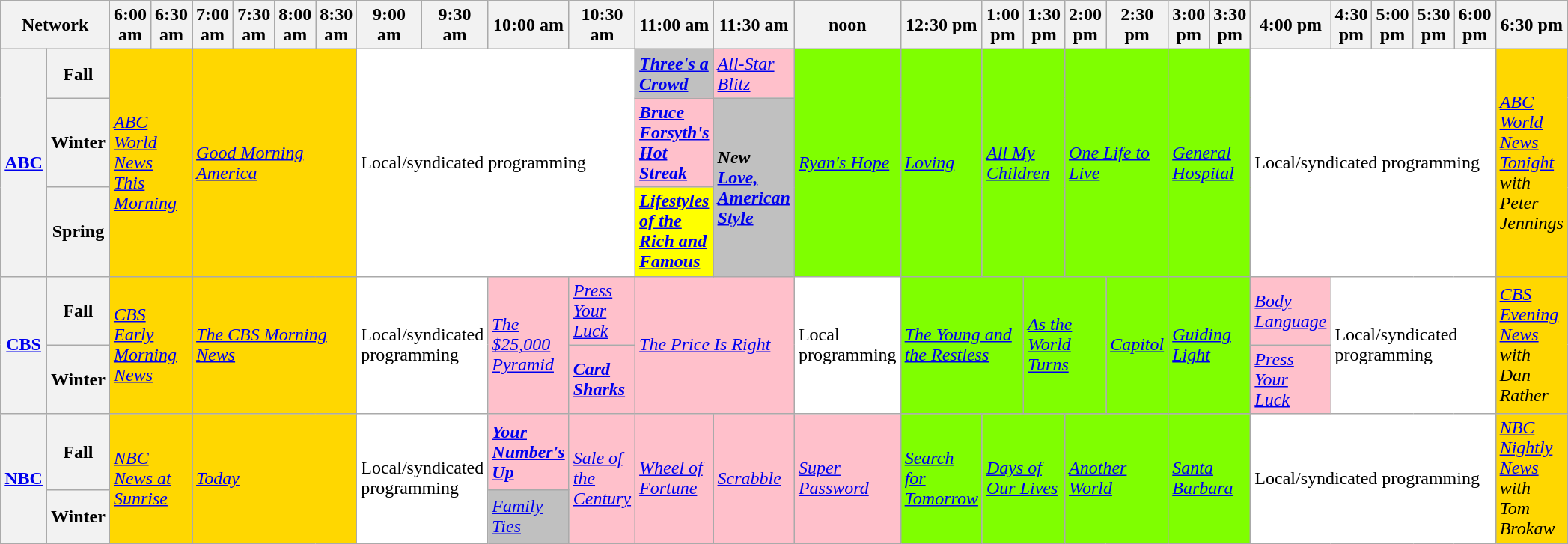<table class=wikitable>
<tr>
<th bgcolor="#C0C0C0" colspan="2">Network</th>
<th width="13%" bgcolor="#C0C0C0">6:00 am</th>
<th width="14%" bgcolor="#C0C0C0">6:30 am</th>
<th width="13%" bgcolor="#C0C0C0">7:00 am</th>
<th width="14%" bgcolor="#C0C0C0">7:30 am</th>
<th width="13%" bgcolor="#C0C0C0">8:00 am</th>
<th width="14%" bgcolor="#C0C0C0">8:30 am</th>
<th width="13%" bgcolor="#C0C0C0">9:00 am</th>
<th width="14%" bgcolor="#C0C0C0">9:30 am</th>
<th width="13%" bgcolor="#C0C0C0">10:00 am</th>
<th width="14%" bgcolor="#C0C0C0">10:30 am</th>
<th width="13%" bgcolor="#C0C0C0">11:00 am</th>
<th width="14%" bgcolor="#C0C0C0">11:30 am</th>
<th width="13%" bgcolor="#C0C0C0">noon</th>
<th width="14%" bgcolor="#C0C0C0">12:30 pm</th>
<th width="13%" bgcolor="#C0C0C0">1:00 pm</th>
<th width="14%" bgcolor="#C0C0C0">1:30 pm</th>
<th width="13%" bgcolor="#C0C0C0">2:00 pm</th>
<th width="14%" bgcolor="#C0C0C0">2:30 pm</th>
<th width="13%" bgcolor="#C0C0C0">3:00 pm</th>
<th width="14%" bgcolor="#C0C0C0">3:30 pm</th>
<th width="13%" bgcolor="#C0C0C0">4:00 pm</th>
<th width="14%" bgcolor="#C0C0C0">4:30 pm</th>
<th width="14%" bgcolor="#C0C0C0">5:00 pm</th>
<th width="14%" bgcolor="#C0C0C0">5:30 pm</th>
<th width="13%" bgcolor="#C0C0C0">6:00 pm</th>
<th width="13%" bgcolor="#C0C0C0">6:30 pm</th>
</tr>
<tr>
<th bgcolor="#C0C0C0" rowspan="3"><a href='#'>ABC</a></th>
<th>Fall</th>
<td bgcolor="gold" rowspan="3"colspan="2"><em><a href='#'>ABC World News This Morning</a></em></td>
<td bgcolor="gold" rowspan="3"colspan="4"><em><a href='#'>Good Morning America</a></em></td>
<td bgcolor="white" rowspan="3"colspan="4">Local/syndicated programming</td>
<td bgcolor="C0C0C0" rowspan="1"><strong><em><a href='#'>Three's a Crowd</a></em></strong></td>
<td bgcolor="pink" rowspan="1"><em><a href='#'>All-Star Blitz</a></em></td>
<td bgcolor="chartreuse" rowspan="3"><em><a href='#'>Ryan's Hope</a></em></td>
<td bgcolor="chartreuse" rowspan="3"><em><a href='#'>Loving</a></em></td>
<td bgcolor="chartreuse" rowspan="3"colspan="2"><em><a href='#'>All My Children</a></em></td>
<td bgcolor="chartreuse" rowspan="3"colspan="2"><em><a href='#'>One Life to Live</a></em></td>
<td bgcolor="chartreuse" rowspan="3"colspan="2"><em><a href='#'>General Hospital</a></em></td>
<td bgcolor="white" rowspan="3"colspan="5">Local/syndicated programming</td>
<td bgcolor="gold" rowspan="3"colspan="1"><em><a href='#'>ABC World News Tonight</a> with Peter Jennings</em></td>
</tr>
<tr>
<th>Winter</th>
<td bgcolor="pink" rowspan="1"><strong><em><a href='#'>Bruce Forsyth's Hot Streak</a></em></strong></td>
<td bgcolor="C0C0C0" rowspan="2"><strong><em>New <a href='#'>Love, American Style</a></em></strong></td>
</tr>
<tr>
<th>Spring</th>
<td bgcolor="yellow" rowspan="1"><strong><em><a href='#'>Lifestyles of the Rich and Famous</a></em></strong></td>
</tr>
<tr>
<th bgcolor="#C0C0C0" rowspan="2"><a href='#'>CBS</a></th>
<th>Fall</th>
<td bgcolor="gold"rowspan="2"colspan="2"><em><a href='#'>CBS Early Morning News</a></em></td>
<td bgcolor="gold"rowspan="2"colspan="4"><em><a href='#'>The CBS Morning News</a></em></td>
<td bgcolor="white"rowspan="2"colspan="2">Local/syndicated programming</td>
<td bgcolor="pink"rowspan="2"><em><a href='#'>The $25,000 Pyramid</a></em></td>
<td bgcolor="pink"rowspan="1"><em><a href='#'>Press Your Luck</a></em></td>
<td bgcolor="pink"rowspan="2"colspan="2"><em><a href='#'>The Price Is Right</a></em></td>
<td bgcolor="white"rowspan="2">Local programming</td>
<td bgcolor="chartreuse"rowspan="2"colspan="2"><em><a href='#'>The Young and the Restless</a></em></td>
<td bgcolor="chartreuse"rowspan="2"colspan="2"><em><a href='#'>As the World Turns</a></em></td>
<td bgcolor="chartreuse"rowspan="2"><em><a href='#'>Capitol</a></em></td>
<td bgcolor="chartreuse"rowspan="2"colspan="2"><em><a href='#'>Guiding Light</a></em></td>
<td bgcolor="pink"rowspan="1"><em><a href='#'>Body Language</a></em></td>
<td bgcolor="white"rowspan="2"colspan="4">Local/syndicated programming</td>
<td bgcolor="gold"rowspan="2"><em><a href='#'>CBS Evening News</a> with Dan Rather</em></td>
</tr>
<tr>
<th>Winter</th>
<td bgcolor="pink"rowspan="1"><strong><em><a href='#'>Card Sharks</a></em></strong></td>
<td bgcolor="pink"rowspan="1"><em><a href='#'>Press Your Luck</a></em></td>
</tr>
<tr>
<th bgcolor="#C0C0C0" rowspan="2"><a href='#'>NBC</a></th>
<th>Fall</th>
<td bgcolor="gold"rowspan="2"colspan="2"><em><a href='#'>NBC News at Sunrise</a></em></td>
<td bgcolor="gold" rowspan="2"colspan="4"><em><a href='#'>Today</a></em></td>
<td bgcolor="white" rowspan="2"colspan="2">Local/syndicated programming</td>
<td bgcolor="pink"rowspan="1"><strong><em><a href='#'>Your Number's Up</a></em></strong></td>
<td bgcolor="pink"rowspan="2"><em><a href='#'>Sale of the Century</a></em></td>
<td bgcolor="pink"rowspan="2"><em><a href='#'>Wheel of Fortune</a></em></td>
<td bgcolor="pink"rowspan="2"><em><a href='#'>Scrabble</a></em></td>
<td bgcolor="pink"rowspan="2"><em><a href='#'>Super Password</a></em></td>
<td bgcolor="chartreuse" rowspan="2"><em><a href='#'>Search for Tomorrow</a></em></td>
<td bgcolor="chartreuse" rowspan="2"colspan="2"><em><a href='#'>Days of Our Lives</a></em></td>
<td bgcolor="chartreuse" rowspan="2"colspan="2"><em><a href='#'>Another World</a></em></td>
<td bgcolor="chartreuse" rowspan="2"colspan="2"><em><a href='#'>Santa Barbara</a></em></td>
<td bgcolor="white" rowspan="2"colspan="5">Local/syndicated programming</td>
<td bgcolor="gold"rowspan="2"><em><a href='#'>NBC Nightly News</a> with Tom Brokaw</em></td>
</tr>
<tr>
<th>Winter</th>
<td bgcolor="C0C0C0" rowspan="1"><em><a href='#'>Family Ties</a></em></td>
</tr>
</table>
